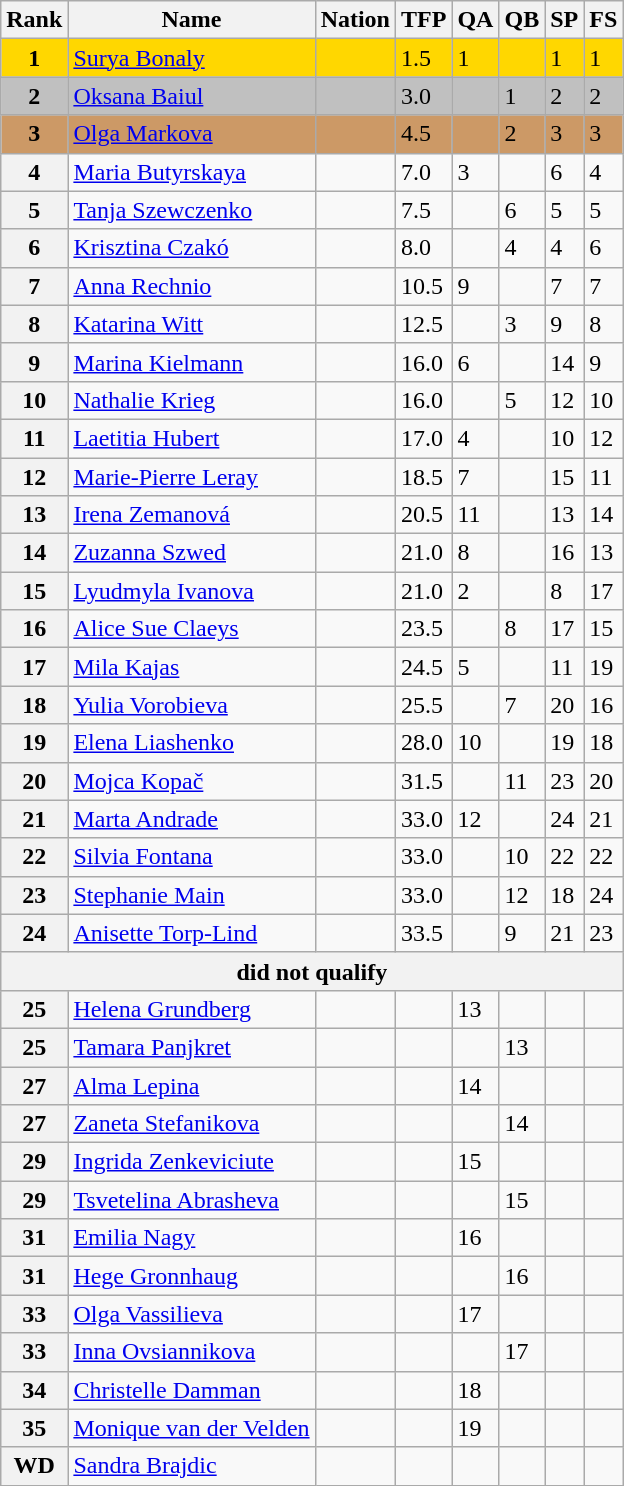<table class="wikitable">
<tr>
<th>Rank</th>
<th>Name</th>
<th>Nation</th>
<th>TFP</th>
<th>QA</th>
<th>QB</th>
<th>SP</th>
<th>FS</th>
</tr>
<tr bgcolor="gold">
<td align="center"><strong>1</strong></td>
<td><a href='#'>Surya Bonaly</a></td>
<td></td>
<td>1.5</td>
<td>1</td>
<td></td>
<td>1</td>
<td>1</td>
</tr>
<tr bgcolor="silver">
<td align="center"><strong>2</strong></td>
<td><a href='#'>Oksana Baiul</a></td>
<td></td>
<td>3.0</td>
<td></td>
<td>1</td>
<td>2</td>
<td>2</td>
</tr>
<tr bgcolor="cc9966">
<td align="center"><strong>3</strong></td>
<td><a href='#'>Olga Markova</a></td>
<td></td>
<td>4.5</td>
<td></td>
<td>2</td>
<td>3</td>
<td>3</td>
</tr>
<tr>
<th>4</th>
<td><a href='#'>Maria Butyrskaya</a></td>
<td></td>
<td>7.0</td>
<td>3</td>
<td></td>
<td>6</td>
<td>4</td>
</tr>
<tr>
<th>5</th>
<td><a href='#'>Tanja Szewczenko</a></td>
<td></td>
<td>7.5</td>
<td></td>
<td>6</td>
<td>5</td>
<td>5</td>
</tr>
<tr>
<th>6</th>
<td><a href='#'>Krisztina Czakó</a></td>
<td></td>
<td>8.0</td>
<td></td>
<td>4</td>
<td>4</td>
<td>6</td>
</tr>
<tr>
<th>7</th>
<td><a href='#'>Anna Rechnio</a></td>
<td></td>
<td>10.5</td>
<td>9</td>
<td></td>
<td>7</td>
<td>7</td>
</tr>
<tr>
<th>8</th>
<td><a href='#'>Katarina Witt</a></td>
<td></td>
<td>12.5</td>
<td></td>
<td>3</td>
<td>9</td>
<td>8</td>
</tr>
<tr>
<th>9</th>
<td><a href='#'>Marina Kielmann</a></td>
<td></td>
<td>16.0</td>
<td>6</td>
<td></td>
<td>14</td>
<td>9</td>
</tr>
<tr>
<th>10</th>
<td><a href='#'>Nathalie Krieg</a></td>
<td></td>
<td>16.0</td>
<td></td>
<td>5</td>
<td>12</td>
<td>10</td>
</tr>
<tr>
<th>11</th>
<td><a href='#'>Laetitia Hubert</a></td>
<td></td>
<td>17.0</td>
<td>4</td>
<td></td>
<td>10</td>
<td>12</td>
</tr>
<tr>
<th>12</th>
<td><a href='#'>Marie-Pierre Leray</a></td>
<td></td>
<td>18.5</td>
<td>7</td>
<td></td>
<td>15</td>
<td>11</td>
</tr>
<tr>
<th>13</th>
<td><a href='#'>Irena Zemanová</a></td>
<td></td>
<td>20.5</td>
<td>11</td>
<td></td>
<td>13</td>
<td>14</td>
</tr>
<tr>
<th>14</th>
<td><a href='#'>Zuzanna Szwed</a></td>
<td></td>
<td>21.0</td>
<td>8</td>
<td></td>
<td>16</td>
<td>13</td>
</tr>
<tr>
<th>15</th>
<td><a href='#'>Lyudmyla Ivanova</a></td>
<td></td>
<td>21.0</td>
<td>2</td>
<td></td>
<td>8</td>
<td>17</td>
</tr>
<tr>
<th>16</th>
<td><a href='#'>Alice Sue Claeys</a></td>
<td></td>
<td>23.5</td>
<td></td>
<td>8</td>
<td>17</td>
<td>15</td>
</tr>
<tr>
<th>17</th>
<td><a href='#'>Mila Kajas</a></td>
<td></td>
<td>24.5</td>
<td>5</td>
<td></td>
<td>11</td>
<td>19</td>
</tr>
<tr>
<th>18</th>
<td><a href='#'>Yulia Vorobieva</a></td>
<td></td>
<td>25.5</td>
<td></td>
<td>7</td>
<td>20</td>
<td>16</td>
</tr>
<tr>
<th>19</th>
<td><a href='#'>Elena Liashenko</a></td>
<td></td>
<td>28.0</td>
<td>10</td>
<td></td>
<td>19</td>
<td>18</td>
</tr>
<tr>
<th>20</th>
<td><a href='#'>Mojca Kopač</a></td>
<td></td>
<td>31.5</td>
<td></td>
<td>11</td>
<td>23</td>
<td>20</td>
</tr>
<tr>
<th>21</th>
<td><a href='#'>Marta Andrade</a></td>
<td></td>
<td>33.0</td>
<td>12</td>
<td></td>
<td>24</td>
<td>21</td>
</tr>
<tr>
<th>22</th>
<td><a href='#'>Silvia Fontana</a></td>
<td></td>
<td>33.0</td>
<td></td>
<td>10</td>
<td>22</td>
<td>22</td>
</tr>
<tr>
<th>23</th>
<td><a href='#'>Stephanie Main</a></td>
<td></td>
<td>33.0</td>
<td></td>
<td>12</td>
<td>18</td>
<td>24</td>
</tr>
<tr>
<th>24</th>
<td><a href='#'>Anisette Torp-Lind</a></td>
<td></td>
<td>33.5</td>
<td></td>
<td>9</td>
<td>21</td>
<td>23</td>
</tr>
<tr>
<th colspan=8>did not qualify</th>
</tr>
<tr>
<th>25</th>
<td><a href='#'>Helena Grundberg</a></td>
<td></td>
<td></td>
<td>13</td>
<td></td>
<td></td>
<td></td>
</tr>
<tr>
<th>25</th>
<td><a href='#'>Tamara Panjkret</a></td>
<td></td>
<td></td>
<td></td>
<td>13</td>
<td></td>
<td></td>
</tr>
<tr>
<th>27</th>
<td><a href='#'>Alma Lepina</a></td>
<td></td>
<td></td>
<td>14</td>
<td></td>
<td></td>
<td></td>
</tr>
<tr>
<th>27</th>
<td><a href='#'>Zaneta Stefanikova</a></td>
<td></td>
<td></td>
<td></td>
<td>14</td>
<td></td>
<td></td>
</tr>
<tr>
<th>29</th>
<td><a href='#'>Ingrida Zenkeviciute</a></td>
<td></td>
<td></td>
<td>15</td>
<td></td>
<td></td>
<td></td>
</tr>
<tr>
<th>29</th>
<td><a href='#'>Tsvetelina Abrasheva</a></td>
<td></td>
<td></td>
<td></td>
<td>15</td>
<td></td>
<td></td>
</tr>
<tr>
<th>31</th>
<td><a href='#'>Emilia Nagy</a></td>
<td></td>
<td></td>
<td>16</td>
<td></td>
<td></td>
<td></td>
</tr>
<tr>
<th>31</th>
<td><a href='#'>Hege Gronnhaug</a></td>
<td></td>
<td></td>
<td></td>
<td>16</td>
<td></td>
<td></td>
</tr>
<tr>
<th>33</th>
<td><a href='#'>Olga Vassilieva</a></td>
<td></td>
<td></td>
<td>17</td>
<td></td>
<td></td>
<td></td>
</tr>
<tr>
<th>33</th>
<td><a href='#'>Inna Ovsiannikova</a></td>
<td></td>
<td></td>
<td></td>
<td>17</td>
<td></td>
<td></td>
</tr>
<tr>
<th>34</th>
<td><a href='#'>Christelle Damman</a></td>
<td></td>
<td></td>
<td>18</td>
<td></td>
<td></td>
<td></td>
</tr>
<tr>
<th>35</th>
<td><a href='#'>Monique van der Velden</a></td>
<td></td>
<td></td>
<td>19</td>
<td></td>
<td></td>
<td></td>
</tr>
<tr>
<th>WD</th>
<td><a href='#'>Sandra Brajdic</a></td>
<td></td>
<td></td>
<td></td>
<td></td>
<td></td>
<td></td>
</tr>
</table>
